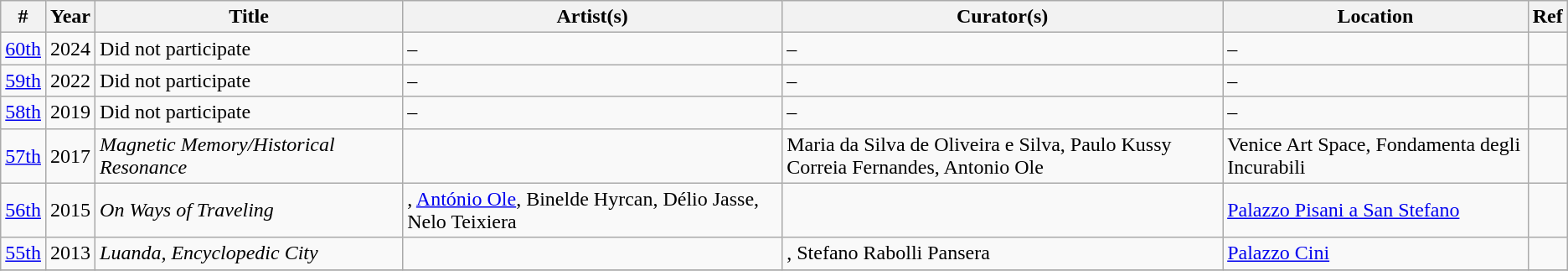<table class="sortable wikitable" style="text-align: center">
<tr>
<th scope="col" class="unsortable" style="width:2%" data-sort-type="number">#</th>
<th scope="col" style="width:2%" data-sort-type="number">Year</th>
<th scope="col" style="width:20%">Title</th>
<th scope="col" style="width:25%">Artist(s)</th>
<th scope="col" style="width:29%">Curator(s)</th>
<th scope="col" style="width:20%">Location</th>
<th scope="col" class="unsortable" style="width:2%">Ref</th>
</tr>
<tr>
<td><a href='#'>60th</a></td>
<td>2024</td>
<td style="text-align: left">Did not participate</td>
<td style="text-align: left">–</td>
<td style="text-align: left">–</td>
<td style="text-align: left">–</td>
<td></td>
</tr>
<tr>
<td><a href='#'>59th</a></td>
<td>2022</td>
<td style="text-align: left">Did not participate</td>
<td style="text-align: left">–</td>
<td style="text-align: left">–</td>
<td style="text-align: left">–</td>
<td></td>
</tr>
<tr>
<td><a href='#'>58th</a></td>
<td>2019</td>
<td style="text-align: left">Did not participate</td>
<td style="text-align: left">–</td>
<td style="text-align: left">–</td>
<td style="text-align: left">–</td>
<td></td>
</tr>
<tr>
<td><a href='#'>57th</a></td>
<td>2017</td>
<td style="text-align: left"><em>Magnetic Memory/Historical Resonance</em></td>
<td style="text-align: left"></td>
<td style="text-align: left">Maria da Silva de Oliveira e Silva, Paulo Kussy Correia Fernandes, Antonio Ole</td>
<td style="text-align: left">Venice Art Space, Fondamenta degli Incurabili</td>
<td></td>
</tr>
<tr>
<td><a href='#'>56th</a></td>
<td>2015</td>
<td style="text-align: left"><em>On Ways of Traveling</em></td>
<td style="text-align: left">, <a href='#'>António Ole</a>, Binelde Hyrcan, Délio Jasse, Nelo Teixiera</td>
<td style="text-align: left"></td>
<td style="text-align: left"><a href='#'>Palazzo Pisani a San Stefano</a></td>
<td></td>
</tr>
<tr>
<td><a href='#'>55th</a></td>
<td>2013</td>
<td style="text-align: left"><em>Luanda, Encyclopedic City</em></td>
<td style="text-align: left"></td>
<td style="text-align: left">, Stefano Rabolli Pansera</td>
<td style="text-align: left"><a href='#'>Palazzo Cini</a></td>
<td></td>
</tr>
<tr>
</tr>
</table>
